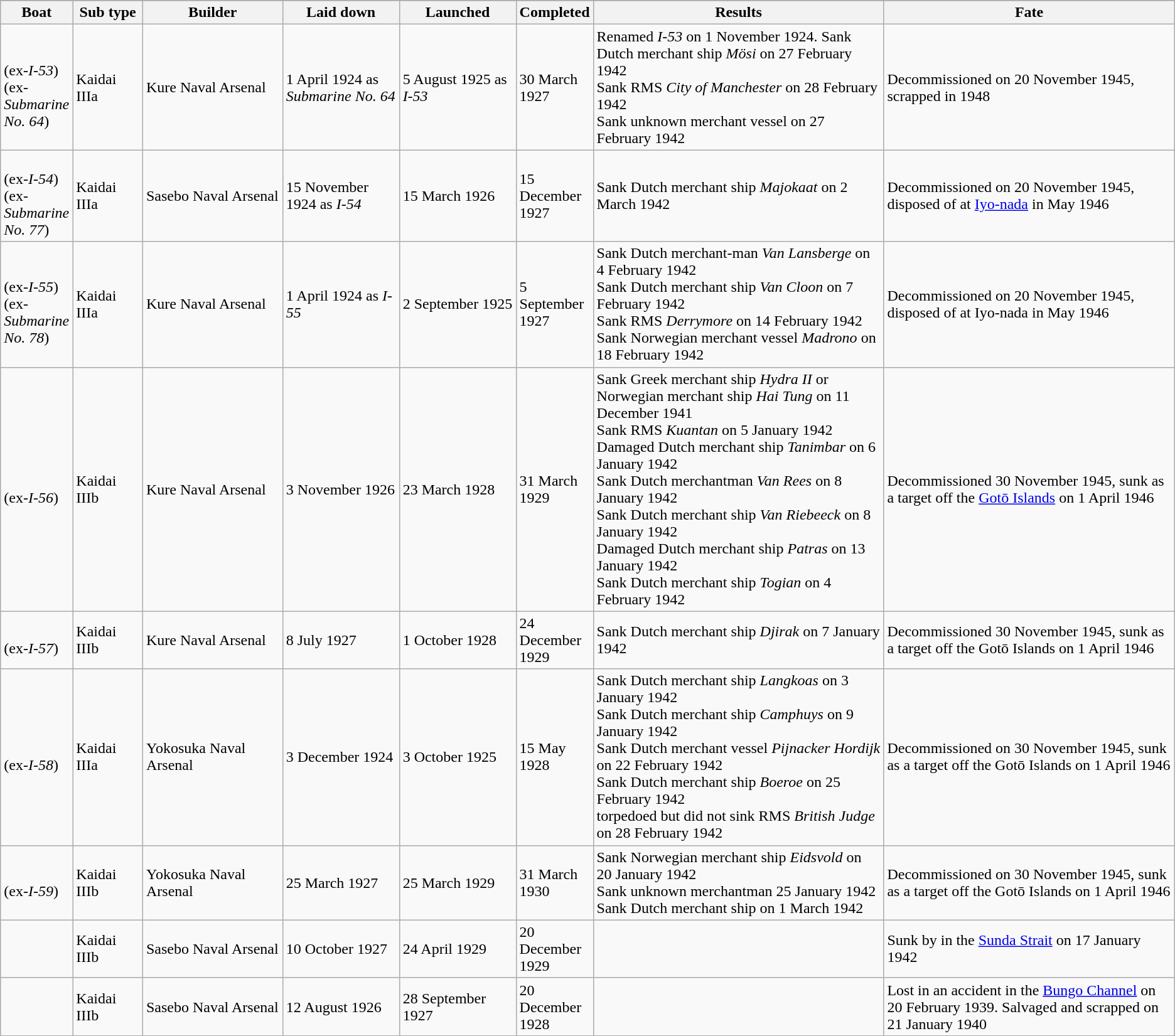<table class="wikitable">
<tr>
</tr>
<tr>
<th>Boat</th>
<th width="6%">Sub type</th>
<th width="12%">Builder</th>
<th width="10%">Laid down</th>
<th width="10%">Launched</th>
<th width="6%">Completed</th>
<th width="25%">Results</th>
<th width="25%">Fate</th>
</tr>
<tr>
<td><br>(ex-<em>I-53</em>)<br>(ex-<em>Submarine No. 64</em>)</td>
<td>Kaidai IIIa</td>
<td>Kure Naval Arsenal</td>
<td>1 April 1924 as <em>Submarine No. 64</em></td>
<td>5 August 1925 as <em>I-53</em></td>
<td>30 March 1927</td>
<td>Renamed <em>I-53</em> on 1 November 1924. Sank Dutch merchant ship <em>Mösi</em> on 27 February 1942<br>Sank RMS <em>City of Manchester</em> on 28 February 1942<br>Sank unknown merchant vessel on 27 February 1942</td>
<td>Decommissioned on 20 November 1945, scrapped in 1948</td>
</tr>
<tr>
<td><br>(ex-<em>I-54</em>)<br>(ex-<em>Submarine No. 77</em>)</td>
<td>Kaidai IIIa</td>
<td>Sasebo Naval Arsenal</td>
<td>15 November 1924 as <em>I-54</em></td>
<td>15 March 1926</td>
<td>15 December 1927</td>
<td>Sank Dutch merchant ship <em>Majokaat</em> on 2 March 1942</td>
<td>Decommissioned on 20 November 1945, disposed of at <a href='#'>Iyo-nada</a> in May 1946</td>
</tr>
<tr>
<td><br>(ex-<em>I-55</em>)<br>(ex-<em>Submarine No. 78</em>)</td>
<td>Kaidai IIIa</td>
<td>Kure Naval Arsenal</td>
<td>1 April 1924 as <em>I-55</em></td>
<td>2 September 1925</td>
<td>5 September 1927</td>
<td>Sank Dutch merchant-man <em>Van Lansberge</em> on 4 February 1942<br>Sank Dutch merchant ship <em>Van Cloon</em> on 7 February 1942<br>Sank RMS <em>Derrymore</em> on 14 February 1942<br>Sank Norwegian merchant vessel <em>Madrono</em> on 18 February 1942</td>
<td>Decommissioned on 20 November 1945, disposed of at Iyo-nada in May 1946</td>
</tr>
<tr>
<td><br>(ex-<em>I-56</em>)</td>
<td>Kaidai IIIb</td>
<td>Kure Naval Arsenal</td>
<td>3 November 1926</td>
<td>23 March 1928</td>
<td>31 March 1929</td>
<td>Sank Greek merchant ship <em>Hydra II</em> or Norwegian merchant ship <em>Hai Tung</em> on 11 December 1941<br>Sank RMS <em>Kuantan</em> on 5 January 1942<br>Damaged Dutch merchant ship <em>Tanimbar</em> on 6 January 1942<br>Sank Dutch merchantman <em>Van Rees</em> on 8 January 1942<br>Sank Dutch merchant ship <em>Van Riebeeck</em> on 8 January 1942<br>Damaged Dutch merchant ship <em>Patras</em> on 13 January 1942<br>Sank Dutch merchant ship <em>Togian</em> on 4 February 1942</td>
<td>Decommissioned 30 November 1945, sunk as a target off the <a href='#'>Gotō Islands</a> on 1 April 1946</td>
</tr>
<tr>
<td><br>(ex-<em>I-57</em>)</td>
<td>Kaidai IIIb</td>
<td>Kure Naval Arsenal</td>
<td>8 July 1927</td>
<td>1 October 1928</td>
<td>24 December 1929</td>
<td>Sank Dutch merchant ship <em>Djirak</em> on 7 January 1942</td>
<td>Decommissioned 30 November 1945, sunk as a target off the Gotō Islands on 1 April 1946</td>
</tr>
<tr>
<td><br>(ex-<em>I-58</em>)</td>
<td>Kaidai IIIa</td>
<td>Yokosuka Naval Arsenal</td>
<td>3 December 1924</td>
<td>3 October 1925</td>
<td>15 May 1928</td>
<td>Sank Dutch merchant ship <em>Langkoas</em> on 3 January 1942<br>Sank Dutch merchant ship <em>Camphuys</em> on 9 January 1942<br>Sank Dutch merchant vessel <em>Pijnacker Hordijk</em> on 22 February 1942<br>Sank Dutch merchant ship <em>Boeroe</em> on 25 February 1942<br>torpedoed but did not sink RMS <em>British Judge</em> on 28 February 1942</td>
<td>Decommissioned on 30 November 1945, sunk as a target off the Gotō Islands on 1 April 1946</td>
</tr>
<tr>
<td><br>(ex-<em>I-59</em>)</td>
<td>Kaidai IIIb</td>
<td>Yokosuka Naval Arsenal</td>
<td>25 March 1927</td>
<td>25 March 1929</td>
<td>31 March 1930</td>
<td>Sank Norwegian merchant ship <em>Eidsvold</em> on 20 January 1942<br>Sank unknown merchantman 25 January 1942<br>Sank Dutch merchant ship  on 1 March 1942</td>
<td>Decommissioned on 30 November 1945, sunk as a target off the Gotō Islands on 1 April 1946</td>
</tr>
<tr>
<td></td>
<td>Kaidai IIIb</td>
<td>Sasebo Naval Arsenal</td>
<td>10 October 1927</td>
<td>24 April 1929</td>
<td>20 December 1929</td>
<td></td>
<td>Sunk by  in the <a href='#'>Sunda Strait</a>  on 17 January 1942</td>
</tr>
<tr>
<td></td>
<td>Kaidai IIIb</td>
<td>Sasebo Naval Arsenal</td>
<td>12 August 1926</td>
<td>28 September 1927</td>
<td>20 December 1928</td>
<td></td>
<td>Lost in an accident in the <a href='#'>Bungo Channel</a> on 20 February 1939. Salvaged and scrapped on 21 January 1940</td>
</tr>
<tr>
</tr>
</table>
